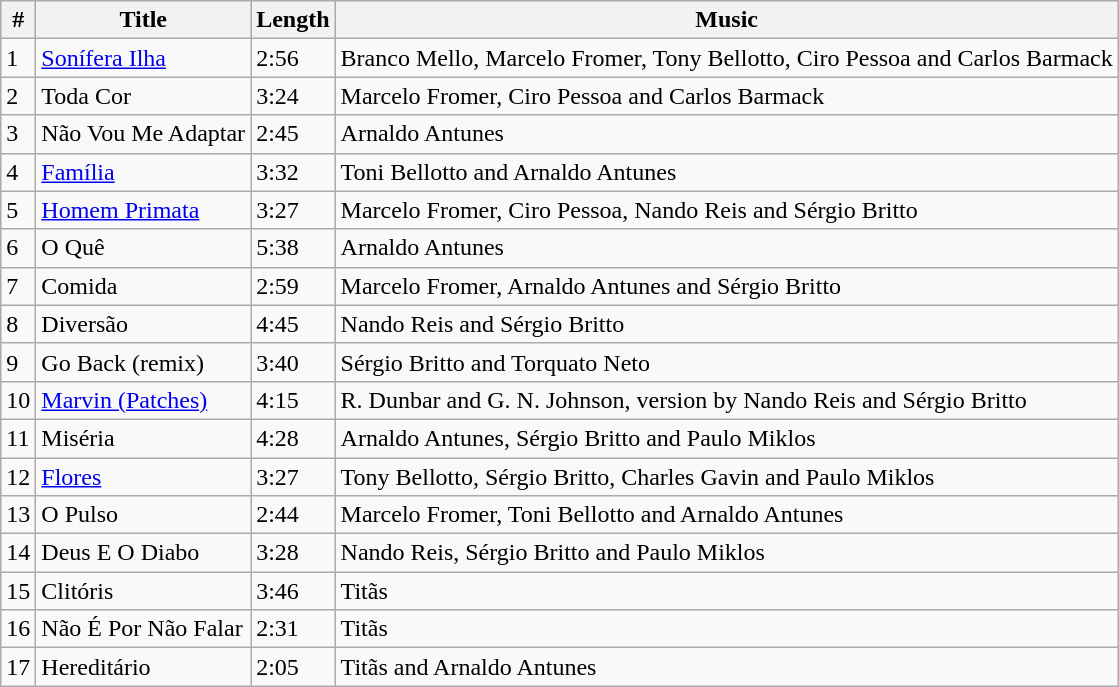<table class="wikitable">
<tr>
<th>#</th>
<th>Title</th>
<th>Length</th>
<th>Music</th>
</tr>
<tr>
<td rowspan="1">1</td>
<td><a href='#'>Sonífera Ilha</a></td>
<td>2:56</td>
<td>Branco Mello, Marcelo Fromer, Tony Bellotto, Ciro Pessoa and Carlos Barmack</td>
</tr>
<tr>
<td rowspan="1">2</td>
<td>Toda Cor</td>
<td>3:24</td>
<td>Marcelo Fromer, Ciro Pessoa and Carlos Barmack</td>
</tr>
<tr>
<td rowspan="1">3</td>
<td>Não Vou Me Adaptar</td>
<td>2:45</td>
<td>Arnaldo Antunes</td>
</tr>
<tr>
<td rowspan="1">4</td>
<td><a href='#'>Família</a></td>
<td>3:32</td>
<td>Toni Bellotto and Arnaldo Antunes</td>
</tr>
<tr>
<td rowspan="1">5</td>
<td><a href='#'>Homem Primata</a></td>
<td>3:27</td>
<td>Marcelo Fromer, Ciro Pessoa, Nando Reis and Sérgio Britto</td>
</tr>
<tr>
<td rowspan="1">6</td>
<td>O Quê</td>
<td>5:38</td>
<td>Arnaldo Antunes</td>
</tr>
<tr>
<td rowspan="1">7</td>
<td>Comida</td>
<td>2:59</td>
<td>Marcelo Fromer, Arnaldo Antunes and Sérgio Britto</td>
</tr>
<tr>
<td rowspan="1">8</td>
<td>Diversão</td>
<td>4:45</td>
<td>Nando Reis and Sérgio Britto</td>
</tr>
<tr>
<td rowspan="1">9</td>
<td>Go Back (remix)</td>
<td>3:40</td>
<td>Sérgio Britto and Torquato Neto</td>
</tr>
<tr>
<td rowspan="1">10</td>
<td><a href='#'>Marvin (Patches)</a></td>
<td>4:15</td>
<td>R. Dunbar and G. N. Johnson, version by Nando Reis and Sérgio Britto</td>
</tr>
<tr>
<td rowspan="1">11</td>
<td>Miséria</td>
<td>4:28</td>
<td>Arnaldo Antunes, Sérgio Britto and Paulo Miklos</td>
</tr>
<tr>
<td rowspan="1">12</td>
<td><a href='#'>Flores</a></td>
<td>3:27</td>
<td>Tony Bellotto, Sérgio Britto, Charles Gavin and Paulo Miklos</td>
</tr>
<tr>
<td rowspan="1">13</td>
<td>O Pulso</td>
<td>2:44</td>
<td>Marcelo Fromer, Toni Bellotto and Arnaldo Antunes</td>
</tr>
<tr>
<td rowspan="1">14</td>
<td>Deus E O Diabo</td>
<td>3:28</td>
<td>Nando Reis, Sérgio Britto and Paulo Miklos</td>
</tr>
<tr>
<td rowspan="1">15</td>
<td>Clitóris</td>
<td>3:46</td>
<td>Titãs</td>
</tr>
<tr>
<td rowspan="1">16</td>
<td>Não É Por Não Falar</td>
<td>2:31</td>
<td>Titãs</td>
</tr>
<tr>
<td rowspan="1">17</td>
<td>Hereditário</td>
<td>2:05</td>
<td>Titãs and Arnaldo Antunes</td>
</tr>
</table>
